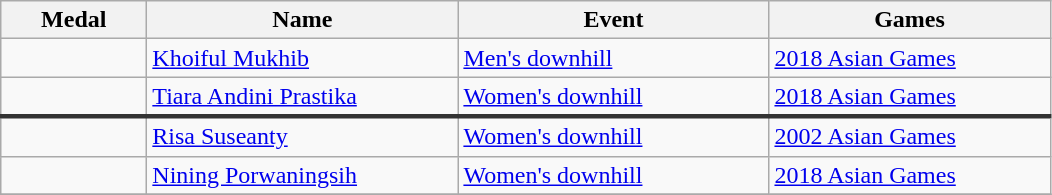<table class="wikitable sortable" style="font-size:100%">
<tr>
<th width="90">Medal</th>
<th width="200">Name</th>
<th width="200">Event</th>
<th width="180">Games</th>
</tr>
<tr>
<td></td>
<td><a href='#'>Khoiful Mukhib</a></td>
<td><a href='#'>Men's downhill</a></td>
<td><a href='#'>2018 Asian Games</a></td>
</tr>
<tr>
<td></td>
<td><a href='#'>Tiara Andini Prastika</a></td>
<td><a href='#'>Women's downhill</a></td>
<td><a href='#'>2018 Asian Games</a></td>
</tr>
<tr style="border-top: 3px solid #333333;">
<td></td>
<td><a href='#'>Risa Suseanty</a></td>
<td><a href='#'>Women's downhill</a></td>
<td><a href='#'>2002 Asian Games</a></td>
</tr>
<tr>
<td></td>
<td><a href='#'>Nining Porwaningsih</a></td>
<td><a href='#'>Women's downhill</a></td>
<td><a href='#'>2018 Asian Games</a></td>
</tr>
<tr>
</tr>
</table>
